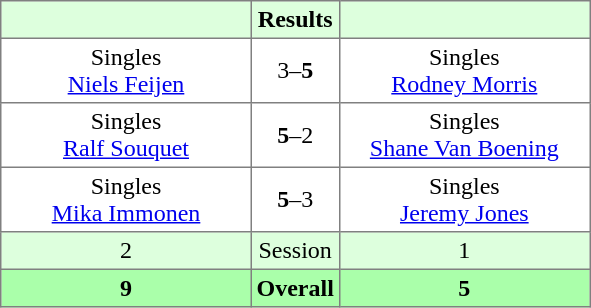<table border="1" cellpadding="3" style="border-collapse: collapse;">
<tr bgcolor="#ddffdd">
<th width="160"></th>
<th>Results</th>
<th width="160"></th>
</tr>
<tr>
<td align="center">Singles<br><a href='#'>Niels Feijen</a></td>
<td align="center">3–<strong>5</strong></td>
<td align="center">Singles<br><a href='#'>Rodney Morris</a></td>
</tr>
<tr>
<td align="center">Singles<br><a href='#'>Ralf Souquet</a></td>
<td align="center"><strong>5</strong>–2</td>
<td align="center">Singles<br><a href='#'>Shane Van Boening</a></td>
</tr>
<tr>
<td align="center">Singles<br><a href='#'>Mika Immonen</a></td>
<td align="center"><strong>5</strong>–3</td>
<td align="center">Singles<br><a href='#'>Jeremy Jones</a></td>
</tr>
<tr bgcolor="#ddffdd">
<td align="center">2</td>
<td align="center">Session</td>
<td align="center">1</td>
</tr>
<tr bgcolor="#aaffaa">
<th align="center">9</th>
<th align="center">Overall</th>
<th align="center">5</th>
</tr>
</table>
